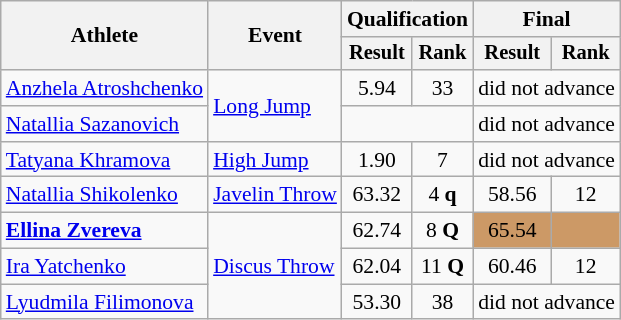<table class=wikitable style=font-size:90%;text-align:center>
<tr>
<th rowspan=2>Athlete</th>
<th rowspan=2>Event</th>
<th colspan=2>Qualification</th>
<th colspan=2>Final</th>
</tr>
<tr style=font-size:95%>
<th>Result</th>
<th>Rank</th>
<th>Result</th>
<th>Rank</th>
</tr>
<tr>
<td align=left><a href='#'>Anzhela Atroshchenko</a></td>
<td align=left rowspan=2><a href='#'>Long Jump</a></td>
<td>5.94</td>
<td>33</td>
<td colspan=2>did not advance</td>
</tr>
<tr>
<td align=left><a href='#'>Natallia Sazanovich</a></td>
<td colspan=2></td>
<td colspan=2>did not advance</td>
</tr>
<tr>
<td align=left><a href='#'>Tatyana Khramova</a></td>
<td align=left><a href='#'>High Jump</a></td>
<td>1.90</td>
<td>7</td>
<td colspan=2>did not advance</td>
</tr>
<tr>
<td align=left><a href='#'>Natallia Shikolenko</a></td>
<td align=left><a href='#'>Javelin Throw</a></td>
<td>63.32</td>
<td>4 <strong>q</strong></td>
<td>58.56</td>
<td>12</td>
</tr>
<tr>
<td align=left><strong><a href='#'>Ellina Zvereva</a></strong></td>
<td align=left rowspan=3><a href='#'>Discus Throw</a></td>
<td>62.74</td>
<td>8 <strong>Q</strong></td>
<td align="center" bgcolor='cc9966'>65.54</td>
<td align="center" bgcolor='cc9966'></td>
</tr>
<tr>
<td align=left><a href='#'>Ira Yatchenko</a></td>
<td>62.04</td>
<td>11 <strong>Q</strong></td>
<td>60.46</td>
<td>12</td>
</tr>
<tr>
<td align=left><a href='#'>Lyudmila Filimonova</a></td>
<td>53.30</td>
<td>38</td>
<td colspan=2>did not advance</td>
</tr>
</table>
